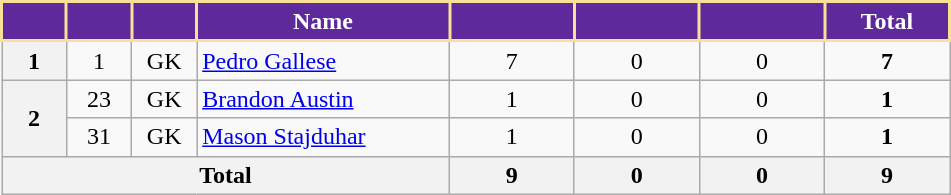<table class="wikitable" style="text-align:center;">
<tr>
<th style="background:#5E299A; color:white; border:2px solid #F8E196; width:35px;" scope="col"></th>
<th style="background:#5E299A; color:white; border:2px solid #F8E196; width:35px;" scope="col"></th>
<th style="background:#5E299A; color:white; border:2px solid #F8E196; width:35px;" scope="col"></th>
<th style="background:#5E299A; color:white; border:2px solid #F8E196; width:160px;" scope="col">Name</th>
<th style="background:#5E299A; color:white; border:2px solid #F8E196; width:75px;" scope="col"></th>
<th style="background:#5E299A; color:white; border:2px solid #F8E196; width:75px;" scope="col"></th>
<th style="background:#5E299A; color:white; border:2px solid #F8E196; width:75px;" scope="col"></th>
<th style="background:#5E299A; color:white; border:2px solid #F8E196; width:75px;" scope="col">Total</th>
</tr>
<tr>
<th>1</th>
<td>1</td>
<td>GK</td>
<td align="left"> <a href='#'>Pedro Gallese</a></td>
<td>7</td>
<td>0</td>
<td>0</td>
<td><strong>7</strong></td>
</tr>
<tr>
<th rowspan="2">2</th>
<td>23</td>
<td>GK</td>
<td align="left"> <a href='#'>Brandon Austin</a></td>
<td>1</td>
<td>0</td>
<td>0</td>
<td><strong>1</strong></td>
</tr>
<tr>
<td>31</td>
<td>GK</td>
<td align="left"> <a href='#'>Mason Stajduhar</a></td>
<td>1</td>
<td>0</td>
<td>0</td>
<td><strong>1</strong></td>
</tr>
<tr>
<th colspan="4">Total</th>
<th>9</th>
<th>0</th>
<th>0</th>
<th>9</th>
</tr>
</table>
